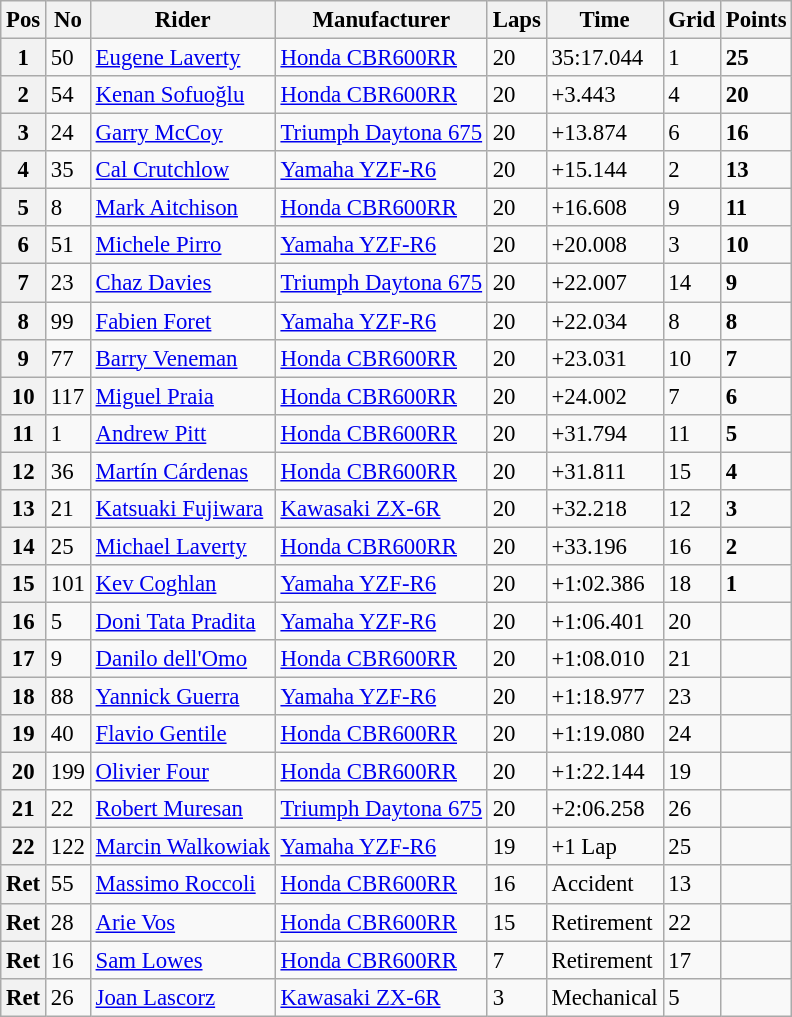<table class="wikitable" style="font-size: 95%;">
<tr>
<th>Pos</th>
<th>No</th>
<th>Rider</th>
<th>Manufacturer</th>
<th>Laps</th>
<th>Time</th>
<th>Grid</th>
<th>Points</th>
</tr>
<tr>
<th>1</th>
<td>50</td>
<td> <a href='#'>Eugene Laverty</a></td>
<td><a href='#'>Honda CBR600RR</a></td>
<td>20</td>
<td>35:17.044</td>
<td>1</td>
<td><strong>25</strong></td>
</tr>
<tr>
<th>2</th>
<td>54</td>
<td> <a href='#'>Kenan Sofuoğlu</a></td>
<td><a href='#'>Honda CBR600RR</a></td>
<td>20</td>
<td>+3.443</td>
<td>4</td>
<td><strong>20</strong></td>
</tr>
<tr>
<th>3</th>
<td>24</td>
<td> <a href='#'>Garry McCoy</a></td>
<td><a href='#'>Triumph Daytona 675</a></td>
<td>20</td>
<td>+13.874</td>
<td>6</td>
<td><strong>16</strong></td>
</tr>
<tr>
<th>4</th>
<td>35</td>
<td> <a href='#'>Cal Crutchlow</a></td>
<td><a href='#'>Yamaha YZF-R6</a></td>
<td>20</td>
<td>+15.144</td>
<td>2</td>
<td><strong>13</strong></td>
</tr>
<tr>
<th>5</th>
<td>8</td>
<td> <a href='#'>Mark Aitchison</a></td>
<td><a href='#'>Honda CBR600RR</a></td>
<td>20</td>
<td>+16.608</td>
<td>9</td>
<td><strong>11</strong></td>
</tr>
<tr>
<th>6</th>
<td>51</td>
<td> <a href='#'>Michele Pirro</a></td>
<td><a href='#'>Yamaha YZF-R6</a></td>
<td>20</td>
<td>+20.008</td>
<td>3</td>
<td><strong>10</strong></td>
</tr>
<tr>
<th>7</th>
<td>23</td>
<td> <a href='#'>Chaz Davies</a></td>
<td><a href='#'>Triumph Daytona 675</a></td>
<td>20</td>
<td>+22.007</td>
<td>14</td>
<td><strong>9</strong></td>
</tr>
<tr>
<th>8</th>
<td>99</td>
<td> <a href='#'>Fabien Foret</a></td>
<td><a href='#'>Yamaha YZF-R6</a></td>
<td>20</td>
<td>+22.034</td>
<td>8</td>
<td><strong>8</strong></td>
</tr>
<tr>
<th>9</th>
<td>77</td>
<td> <a href='#'>Barry Veneman</a></td>
<td><a href='#'>Honda CBR600RR</a></td>
<td>20</td>
<td>+23.031</td>
<td>10</td>
<td><strong>7</strong></td>
</tr>
<tr>
<th>10</th>
<td>117</td>
<td> <a href='#'>Miguel Praia</a></td>
<td><a href='#'>Honda CBR600RR</a></td>
<td>20</td>
<td>+24.002</td>
<td>7</td>
<td><strong>6</strong></td>
</tr>
<tr>
<th>11</th>
<td>1</td>
<td> <a href='#'>Andrew Pitt</a></td>
<td><a href='#'>Honda CBR600RR</a></td>
<td>20</td>
<td>+31.794</td>
<td>11</td>
<td><strong>5</strong></td>
</tr>
<tr>
<th>12</th>
<td>36</td>
<td> <a href='#'>Martín Cárdenas</a></td>
<td><a href='#'>Honda CBR600RR</a></td>
<td>20</td>
<td>+31.811</td>
<td>15</td>
<td><strong>4</strong></td>
</tr>
<tr>
<th>13</th>
<td>21</td>
<td> <a href='#'>Katsuaki Fujiwara</a></td>
<td><a href='#'>Kawasaki ZX-6R</a></td>
<td>20</td>
<td>+32.218</td>
<td>12</td>
<td><strong>3</strong></td>
</tr>
<tr>
<th>14</th>
<td>25</td>
<td> <a href='#'>Michael Laverty</a></td>
<td><a href='#'>Honda CBR600RR</a></td>
<td>20</td>
<td>+33.196</td>
<td>16</td>
<td><strong>2</strong></td>
</tr>
<tr>
<th>15</th>
<td>101</td>
<td> <a href='#'>Kev Coghlan</a></td>
<td><a href='#'>Yamaha YZF-R6</a></td>
<td>20</td>
<td>+1:02.386</td>
<td>18</td>
<td><strong>1</strong></td>
</tr>
<tr>
<th>16</th>
<td>5</td>
<td> <a href='#'>Doni Tata Pradita</a></td>
<td><a href='#'>Yamaha YZF-R6</a></td>
<td>20</td>
<td>+1:06.401</td>
<td>20</td>
<td></td>
</tr>
<tr>
<th>17</th>
<td>9</td>
<td> <a href='#'>Danilo dell'Omo</a></td>
<td><a href='#'>Honda CBR600RR</a></td>
<td>20</td>
<td>+1:08.010</td>
<td>21</td>
<td></td>
</tr>
<tr>
<th>18</th>
<td>88</td>
<td> <a href='#'>Yannick Guerra</a></td>
<td><a href='#'>Yamaha YZF-R6</a></td>
<td>20</td>
<td>+1:18.977</td>
<td>23</td>
<td></td>
</tr>
<tr>
<th>19</th>
<td>40</td>
<td> <a href='#'>Flavio Gentile</a></td>
<td><a href='#'>Honda CBR600RR</a></td>
<td>20</td>
<td>+1:19.080</td>
<td>24</td>
<td></td>
</tr>
<tr>
<th>20</th>
<td>199</td>
<td> <a href='#'>Olivier Four</a></td>
<td><a href='#'>Honda CBR600RR</a></td>
<td>20</td>
<td>+1:22.144</td>
<td>19</td>
<td></td>
</tr>
<tr>
<th>21</th>
<td>22</td>
<td> <a href='#'>Robert Muresan</a></td>
<td><a href='#'>Triumph Daytona 675</a></td>
<td>20</td>
<td>+2:06.258</td>
<td>26</td>
<td></td>
</tr>
<tr>
<th>22</th>
<td>122</td>
<td> <a href='#'>Marcin Walkowiak</a></td>
<td><a href='#'>Yamaha YZF-R6</a></td>
<td>19</td>
<td>+1 Lap</td>
<td>25</td>
<td></td>
</tr>
<tr>
<th>Ret</th>
<td>55</td>
<td> <a href='#'>Massimo Roccoli</a></td>
<td><a href='#'>Honda CBR600RR</a></td>
<td>16</td>
<td>Accident</td>
<td>13</td>
<td></td>
</tr>
<tr>
<th>Ret</th>
<td>28</td>
<td> <a href='#'>Arie Vos</a></td>
<td><a href='#'>Honda CBR600RR</a></td>
<td>15</td>
<td>Retirement</td>
<td>22</td>
<td></td>
</tr>
<tr>
<th>Ret</th>
<td>16</td>
<td> <a href='#'>Sam Lowes</a></td>
<td><a href='#'>Honda CBR600RR</a></td>
<td>7</td>
<td>Retirement</td>
<td>17</td>
<td></td>
</tr>
<tr>
<th>Ret</th>
<td>26</td>
<td> <a href='#'>Joan Lascorz</a></td>
<td><a href='#'>Kawasaki ZX-6R</a></td>
<td>3</td>
<td>Mechanical</td>
<td>5</td>
<td></td>
</tr>
</table>
